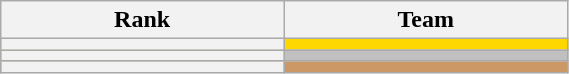<table class="wikitable unsortable" style="text-align:left; width:30%">
<tr>
<th scope="col">Rank</th>
<th scope="col">Team</th>
</tr>
<tr bgcolor="gold">
<th scope="row"></th>
<td></td>
</tr>
<tr bgcolor="silver">
<th scope="row"></th>
<td></td>
</tr>
<tr bgcolor="cc9966">
<th scope="row"></th>
<td></td>
</tr>
</table>
